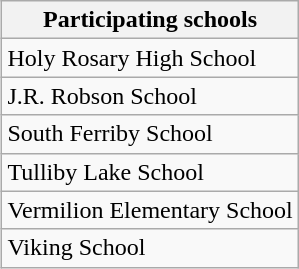<table class="wikitable" align=right>
<tr>
<th>Participating schools</th>
</tr>
<tr>
<td>Holy Rosary High School</td>
</tr>
<tr>
<td>J.R. Robson School</td>
</tr>
<tr>
<td>South Ferriby School</td>
</tr>
<tr>
<td>Tulliby Lake School</td>
</tr>
<tr>
<td>Vermilion Elementary School</td>
</tr>
<tr>
<td>Viking School</td>
</tr>
</table>
